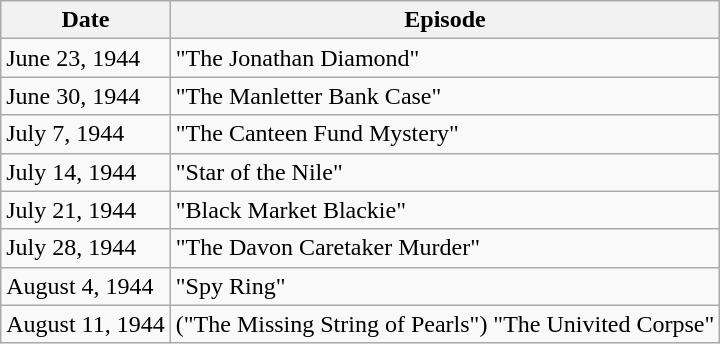<table class="wikitable">
<tr>
<th>Date</th>
<th>Episode</th>
</tr>
<tr>
<td>June 23, 1944</td>
<td>"The Jonathan Diamond"</td>
</tr>
<tr>
<td>June 30, 1944</td>
<td>"The Manletter Bank Case"</td>
</tr>
<tr>
<td>July 7, 1944</td>
<td>"The Canteen Fund Mystery"</td>
</tr>
<tr>
<td>July 14, 1944</td>
<td>"Star of the Nile"</td>
</tr>
<tr>
<td>July 21, 1944</td>
<td>"Black Market Blackie"</td>
</tr>
<tr>
<td>July 28, 1944</td>
<td>"The Davon Caretaker Murder"</td>
</tr>
<tr>
<td>August 4, 1944</td>
<td>"Spy Ring"</td>
</tr>
<tr>
<td>August 11, 1944</td>
<td>("The Missing String of Pearls") "The Univited Corpse"</td>
</tr>
</table>
